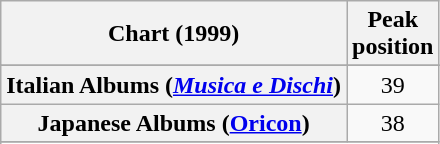<table class="wikitable sortable plainrowheaders" style="text-align:center">
<tr>
<th scope="col">Chart (1999)</th>
<th scope="col">Peak<br>position</th>
</tr>
<tr>
</tr>
<tr>
</tr>
<tr>
<th scope="row">Italian Albums (<em><a href='#'>Musica e Dischi</a></em>)</th>
<td>39</td>
</tr>
<tr>
<th scope="row">Japanese Albums (<a href='#'>Oricon</a>)</th>
<td>38</td>
</tr>
<tr>
</tr>
<tr>
</tr>
<tr>
</tr>
</table>
